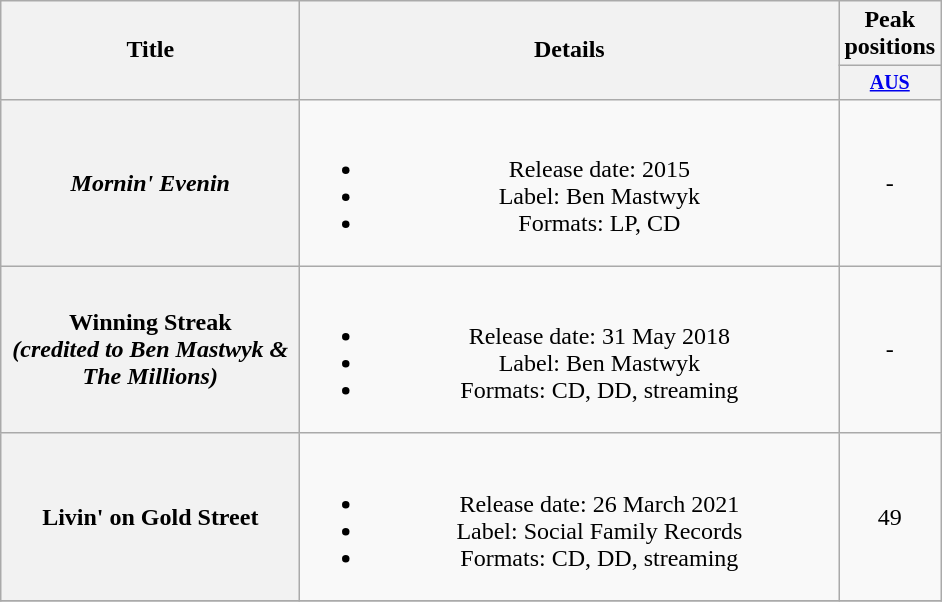<table class="wikitable plainrowheaders" style="text-align:center;">
<tr>
<th rowspan="2" style="width:12em;">Title</th>
<th rowspan="2" style="width:22em;">Details</th>
<th colspan="1">Peak positions</th>
</tr>
<tr style="font-size:smaller;">
<th width="50"><a href='#'>AUS</a></th>
</tr>
<tr>
<th scope="row"><em>Mornin' Evenin<strong></th>
<td><br><ul><li>Release date: 2015</li><li>Label: Ben Mastwyk</li><li>Formats: LP, CD</li></ul></td>
<td>-</td>
</tr>
<tr>
<th scope="row"></em>Winning Streak<em> <br>(credited to Ben Mastwyk & The Millions)</th>
<td><br><ul><li>Release date: 31 May 2018</li><li>Label: Ben Mastwyk</li><li>Formats: CD, DD, streaming</li></ul></td>
<td>-</td>
</tr>
<tr>
<th scope="row"></em>Livin' on Gold Street<em></th>
<td><br><ul><li>Release date: 26 March 2021</li><li>Label: Social Family Records</li><li>Formats: CD, DD, streaming</li></ul></td>
<td>49<br></td>
</tr>
<tr>
</tr>
</table>
